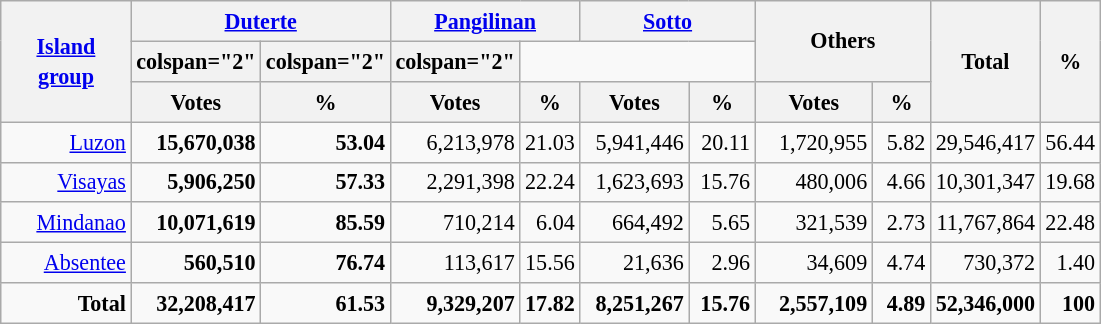<table class="wikitable" style="text-align:right; font-size:92%; line-height:20px;">
<tr>
<th rowspan="3" width="80"><a href='#'>Island group</a></th>
<th colspan="2" width="110"><a href='#'>Duterte</a></th>
<th colspan="2" width="110"><a href='#'>Pangilinan</a></th>
<th colspan="2" width="110"><a href='#'>Sotto</a></th>
<th colspan="2" width="110"  rowspan="2">Others</th>
<th rowspan="3">Total</th>
<th rowspan="3">%</th>
</tr>
<tr>
<th>colspan="2" </th>
<th>colspan="2" </th>
<th>colspan="2" </th>
</tr>
<tr>
<th>Votes</th>
<th>%</th>
<th>Votes</th>
<th>%</th>
<th>Votes</th>
<th>%</th>
<th>Votes</th>
<th>%</th>
</tr>
<tr>
<td><a href='#'>Luzon</a></td>
<td><strong>15,670,038</strong></td>
<td><strong>53.04</strong></td>
<td>6,213,978</td>
<td>21.03</td>
<td>5,941,446</td>
<td>20.11</td>
<td>1,720,955</td>
<td>5.82</td>
<td>29,546,417</td>
<td>56.44</td>
</tr>
<tr>
<td><a href='#'>Visayas</a></td>
<td><strong>5,906,250</strong></td>
<td><strong>57.33</strong></td>
<td>2,291,398</td>
<td>22.24</td>
<td>1,623,693</td>
<td>15.76</td>
<td>480,006</td>
<td>4.66</td>
<td>10,301,347</td>
<td>19.68</td>
</tr>
<tr>
<td><a href='#'>Mindanao</a></td>
<td><strong>10,071,619</strong></td>
<td><strong>85.59</strong></td>
<td>710,214</td>
<td>6.04</td>
<td>664,492</td>
<td>5.65</td>
<td>321,539</td>
<td>2.73</td>
<td>11,767,864</td>
<td>22.48</td>
</tr>
<tr>
<td><a href='#'>Absentee</a></td>
<td><strong>560,510</strong></td>
<td><strong>76.74</strong></td>
<td>113,617</td>
<td>15.56</td>
<td>21,636</td>
<td>2.96</td>
<td>34,609</td>
<td>4.74</td>
<td>730,372</td>
<td>1.40</td>
</tr>
<tr>
<td><strong>Total</strong></td>
<td><strong>32,208,417</strong></td>
<td><strong>61.53</strong></td>
<td><strong>9,329,207</strong></td>
<td><strong>17.82</strong></td>
<td><strong>8,251,267</strong></td>
<td><strong>15.76</strong></td>
<td><strong>2,557,109</strong></td>
<td><strong>4.89</strong></td>
<td><strong>52,346,000</strong></td>
<td><strong>100</strong></td>
</tr>
</table>
